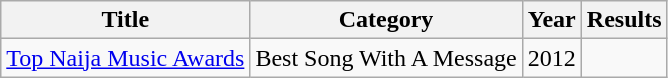<table class="wikitable">
<tr>
<th>Title</th>
<th>Category</th>
<th>Year</th>
<th>Results</th>
</tr>
<tr>
<td><a href='#'>Top Naija Music Awards</a></td>
<td>Best Song With A Message</td>
<td>2012</td>
<td></td>
</tr>
</table>
